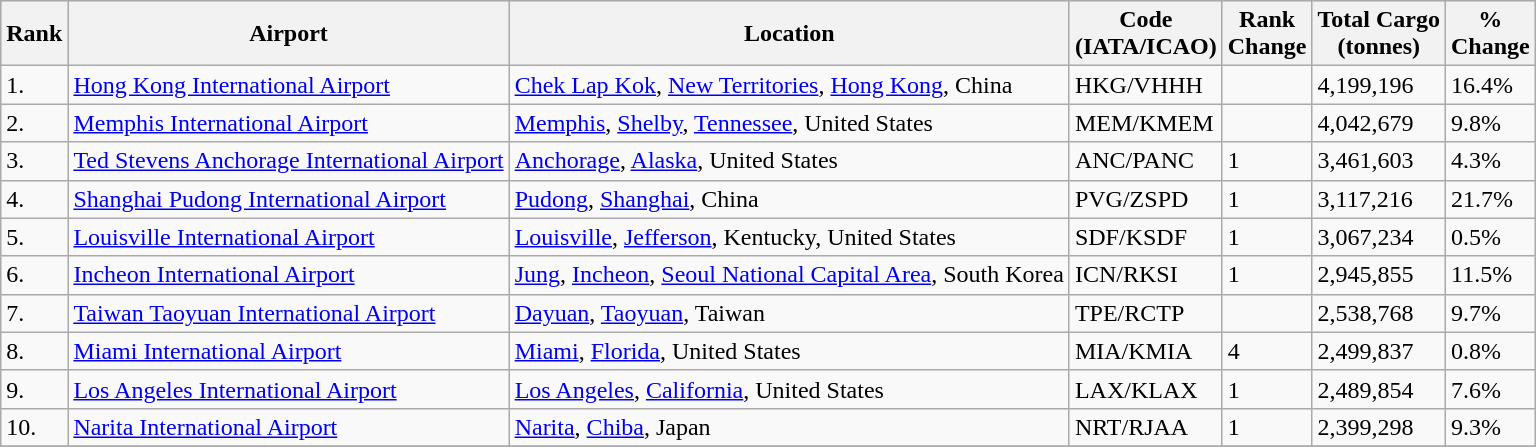<table class="wikitable sortable">
<tr style="background:lightgrey;">
<th>Rank</th>
<th>Airport</th>
<th>Location</th>
<th>Code<br>(IATA/ICAO)</th>
<th>Rank<br>Change</th>
<th>Total Cargo<br>(tonnes)</th>
<th>%<br>Change</th>
</tr>
<tr>
<td>1.</td>
<td> <a href='#'>Hong Kong International Airport</a></td>
<td><a href='#'>Chek Lap Kok</a>, <a href='#'>New Territories</a>, <a href='#'>Hong Kong</a>, China</td>
<td>HKG/VHHH</td>
<td></td>
<td>4,199,196</td>
<td>16.4%</td>
</tr>
<tr>
<td>2.</td>
<td> <a href='#'>Memphis International Airport</a></td>
<td><a href='#'>Memphis</a>, <a href='#'>Shelby</a>, <a href='#'>Tennessee</a>, United States</td>
<td>MEM/KMEM</td>
<td></td>
<td>4,042,679</td>
<td>9.8%</td>
</tr>
<tr>
<td>3.</td>
<td> <a href='#'>Ted Stevens Anchorage International Airport</a></td>
<td><a href='#'>Anchorage</a>, <a href='#'>Alaska</a>, United States</td>
<td>ANC/PANC</td>
<td>1</td>
<td>3,461,603</td>
<td>4.3%</td>
</tr>
<tr>
<td>4.</td>
<td> <a href='#'>Shanghai Pudong International Airport</a></td>
<td><a href='#'>Pudong</a>, <a href='#'>Shanghai</a>, China</td>
<td>PVG/ZSPD</td>
<td>1</td>
<td>3,117,216</td>
<td>21.7%</td>
</tr>
<tr>
<td>5.</td>
<td> <a href='#'>Louisville International Airport</a></td>
<td><a href='#'>Louisville</a>, <a href='#'>Jefferson</a>, Kentucky, United States</td>
<td>SDF/KSDF</td>
<td>1</td>
<td>3,067,234</td>
<td>0.5%</td>
</tr>
<tr>
<td>6.</td>
<td> <a href='#'>Incheon International Airport</a></td>
<td><a href='#'>Jung</a>, <a href='#'>Incheon</a>, <a href='#'>Seoul National Capital Area</a>, South Korea</td>
<td>ICN/RKSI</td>
<td>1</td>
<td>2,945,855</td>
<td>11.5%</td>
</tr>
<tr>
<td>7.</td>
<td> <a href='#'>Taiwan Taoyuan International Airport</a></td>
<td><a href='#'>Dayuan</a>, <a href='#'>Taoyuan</a>, Taiwan</td>
<td>TPE/RCTP</td>
<td></td>
<td>2,538,768</td>
<td>9.7%</td>
</tr>
<tr>
<td>8.</td>
<td> <a href='#'>Miami International Airport</a></td>
<td><a href='#'>Miami</a>, <a href='#'>Florida</a>, United States</td>
<td>MIA/KMIA</td>
<td>4</td>
<td>2,499,837</td>
<td>0.8%</td>
</tr>
<tr>
<td>9.</td>
<td> <a href='#'>Los Angeles International Airport</a></td>
<td><a href='#'>Los Angeles</a>, <a href='#'>California</a>, United States</td>
<td>LAX/KLAX</td>
<td>1</td>
<td>2,489,854</td>
<td>7.6%</td>
</tr>
<tr>
<td>10.</td>
<td> <a href='#'>Narita International Airport</a></td>
<td><a href='#'>Narita</a>, <a href='#'>Chiba</a>, Japan</td>
<td>NRT/RJAA</td>
<td>1</td>
<td>2,399,298</td>
<td>9.3%</td>
</tr>
<tr>
</tr>
</table>
